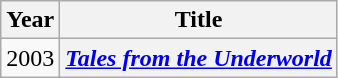<table class="wikitable plainrowheaders">
<tr>
<th scope="col">Year</th>
<th scope="col">Title</th>
</tr>
<tr>
<td>2003</td>
<th scope="row"><em><a href='#'>Tales from the Underworld</a></em></th>
</tr>
</table>
